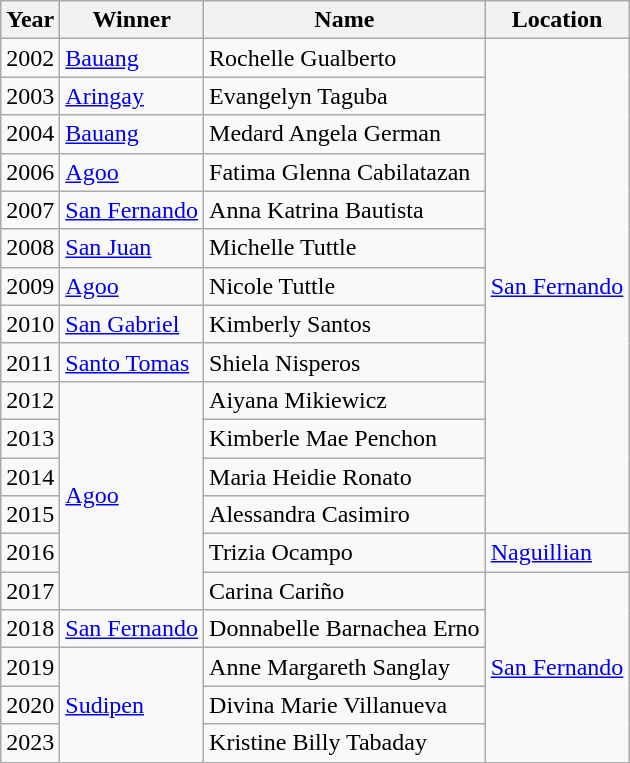<table class="wikitable">
<tr>
<th>Year</th>
<th>Winner</th>
<th>Name</th>
<th>Location</th>
</tr>
<tr>
<td>2002</td>
<td><a href='#'>Bauang</a></td>
<td>Rochelle Gualberto</td>
<td rowspan="13"><a href='#'>San Fernando</a></td>
</tr>
<tr>
<td>2003</td>
<td><a href='#'>Aringay</a></td>
<td>Evangelyn Taguba</td>
</tr>
<tr>
<td>2004</td>
<td><a href='#'>Bauang</a></td>
<td>Medard Angela German</td>
</tr>
<tr>
<td>2006</td>
<td><a href='#'>Agoo</a></td>
<td>Fatima Glenna Cabilatazan</td>
</tr>
<tr>
<td>2007</td>
<td><a href='#'>San Fernando</a></td>
<td>Anna Katrina Bautista</td>
</tr>
<tr>
<td>2008</td>
<td><a href='#'>San Juan</a></td>
<td>Michelle Tuttle</td>
</tr>
<tr>
<td>2009</td>
<td><a href='#'>Agoo</a></td>
<td>Nicole Tuttle</td>
</tr>
<tr>
<td>2010</td>
<td><a href='#'>San Gabriel</a></td>
<td>Kimberly Santos</td>
</tr>
<tr>
<td>2011</td>
<td><a href='#'>Santo Tomas</a></td>
<td>Shiela Nisperos</td>
</tr>
<tr>
<td>2012</td>
<td rowspan="6"><a href='#'>Agoo</a></td>
<td>Aiyana Mikiewicz</td>
</tr>
<tr>
<td>2013</td>
<td>Kimberle Mae Penchon</td>
</tr>
<tr>
<td>2014</td>
<td>Maria Heidie Ronato</td>
</tr>
<tr>
<td>2015</td>
<td>Alessandra Casimiro</td>
</tr>
<tr>
<td>2016</td>
<td>Trizia Ocampo</td>
<td><a href='#'>Naguillian</a></td>
</tr>
<tr>
<td>2017</td>
<td>Carina Cariño</td>
<td rowspan="5"><a href='#'>San Fernando</a></td>
</tr>
<tr>
<td>2018</td>
<td><a href='#'>San Fernando</a></td>
<td>Donnabelle Barnachea Erno</td>
</tr>
<tr>
<td>2019</td>
<td rowspan="3"><a href='#'>Sudipen</a></td>
<td>Anne Margareth Sanglay</td>
</tr>
<tr>
<td>2020</td>
<td>Divina Marie Villanueva</td>
</tr>
<tr>
<td>2023</td>
<td>Kristine Billy Tabaday</td>
</tr>
</table>
